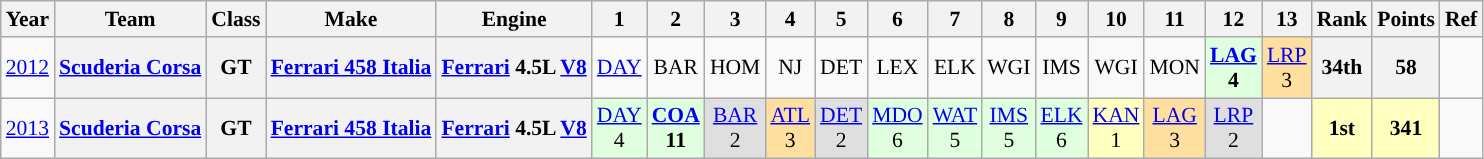<table class="wikitable" style="text-align:center; font-size:90%">
<tr>
<th>Year</th>
<th>Team</th>
<th>Class</th>
<th>Make</th>
<th>Engine</th>
<th>1</th>
<th>2</th>
<th>3</th>
<th>4</th>
<th>5</th>
<th>6</th>
<th>7</th>
<th>8</th>
<th>9</th>
<th>10</th>
<th>11</th>
<th>12</th>
<th>13</th>
<th>Rank</th>
<th>Points</th>
<th>Ref</th>
</tr>
<tr>
<td><a href='#'>2012</a></td>
<th><a href='#'>Scuderia Corsa</a></th>
<th>GT</th>
<th><a href='#'>Ferrari 458 Italia</a></th>
<th><a href='#'>Ferrari</a> 4.5L <a href='#'>V8</a></th>
<td><a href='#'>DAY</a></td>
<td>BAR</td>
<td>HOM</td>
<td>NJ</td>
<td>DET</td>
<td>LEX</td>
<td>ELK</td>
<td>WGI</td>
<td>IMS</td>
<td>WGI</td>
<td>MON</td>
<td style="background:#DFFFDF;"><strong><a href='#'>LAG</a><br>4</strong></td>
<td style="background:#FFDF9F;”"><a href='#'>LRP</a><br>3</td>
<th>34th</th>
<th>58</th>
<td></td>
</tr>
<tr>
<td><a href='#'>2013</a></td>
<th><a href='#'>Scuderia Corsa</a></th>
<th>GT</th>
<th><a href='#'>Ferrari 458 Italia</a></th>
<th><a href='#'>Ferrari</a> 4.5L <a href='#'>V8</a></th>
<td style="background:#DFFFDF;"><a href='#'>DAY</a><br>4</td>
<td style="background:#DFFFDF;"><strong><a href='#'>COA</a><br>11</strong></td>
<td style="background:#DFDFDF;”"><a href='#'>BAR</a><br>2</td>
<td style="background:#FFDF9F;”"><a href='#'>ATL</a><br>3</td>
<td style="background:#DFDFDF;”"><a href='#'>DET</a><br>2</td>
<td style="background:#DFFFDF;"><a href='#'>MDO</a><br>6</td>
<td style="background:#DFFFDF;"><a href='#'>WAT</a><br>5</td>
<td style="background:#DFFFDF;"><a href='#'>IMS</a><br>5</td>
<td style="background:#DFFFDF;"><a href='#'>ELK</a><br>6</td>
<td style="background:#FFFFBF;”"><a href='#'>KAN</a><br>1</td>
<td style="background:#FFDF9F;”"><a href='#'>LAG</a><br>3</td>
<td style="background:#DFDFDF;”"><a href='#'>LRP</a><br>2</td>
<td></td>
<th style="background:#FFFFBF;”">1st</th>
<th style="background:#FFFFBF;”">341</th>
<td></td>
</tr>
</table>
